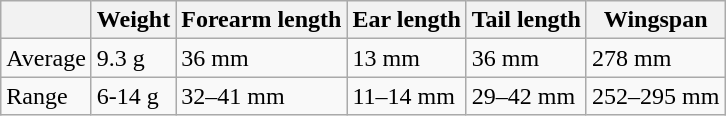<table class="wikitable">
<tr>
<th></th>
<th>Weight</th>
<th>Forearm length</th>
<th>Ear length</th>
<th>Tail length</th>
<th>Wingspan</th>
</tr>
<tr>
<td>Average</td>
<td>9.3 g</td>
<td>36 mm</td>
<td>13 mm</td>
<td>36 mm</td>
<td>278 mm</td>
</tr>
<tr>
<td>Range</td>
<td>6-14 g</td>
<td>32–41 mm</td>
<td>11–14 mm</td>
<td>29–42 mm</td>
<td>252–295 mm</td>
</tr>
</table>
